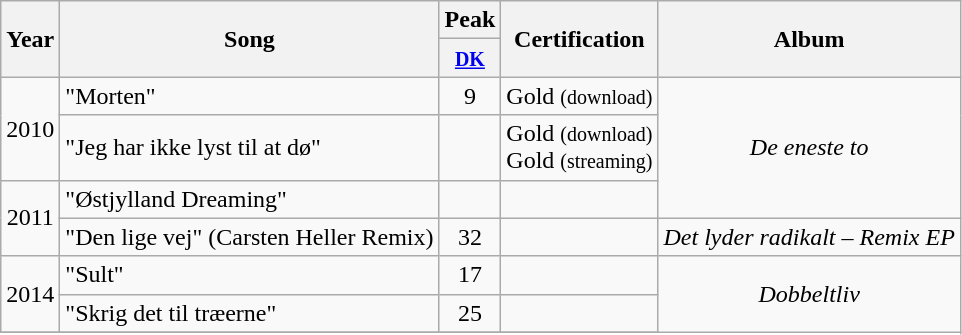<table class="wikitable">
<tr>
<th width="20" rowspan="2" style="text-align:center;">Year</th>
<th rowspan="2">Song</th>
<th colspan="1">Peak</th>
<th rowspan="2">Certification</th>
<th rowspan="2">Album</th>
</tr>
<tr>
<th align="center"><a href='#'><small>DK</small></a><br></th>
</tr>
<tr>
<td align="center" rowspan=2>2010</td>
<td>"Morten"</td>
<td align="center">9</td>
<td align="center">Gold <small>(download)</small></td>
<td align="center" rowspan=3><em>De eneste to</em></td>
</tr>
<tr>
<td>"Jeg har ikke lyst til at dø"</td>
<td align="center"></td>
<td align="center">Gold <small>(download)</small> <br> Gold <small>(streaming)</small></td>
</tr>
<tr>
<td align="center" rowspan=2>2011</td>
<td>"Østjylland Dreaming"</td>
<td align="center"></td>
<td align="center"></td>
</tr>
<tr>
<td>"Den lige vej" (Carsten Heller Remix)</td>
<td align="center">32</td>
<td align="center"></td>
<td align="center"><em>Det lyder radikalt – Remix EP</em></td>
</tr>
<tr>
<td align="center" rowspan=2>2014</td>
<td>"Sult"</td>
<td align="center">17</td>
<td align="center"></td>
<td align="center" rowspan=3><em>Dobbeltliv</em></td>
</tr>
<tr>
<td>"Skrig det til træerne"</td>
<td align="center">25</td>
<td align="center"></td>
</tr>
<tr>
</tr>
</table>
